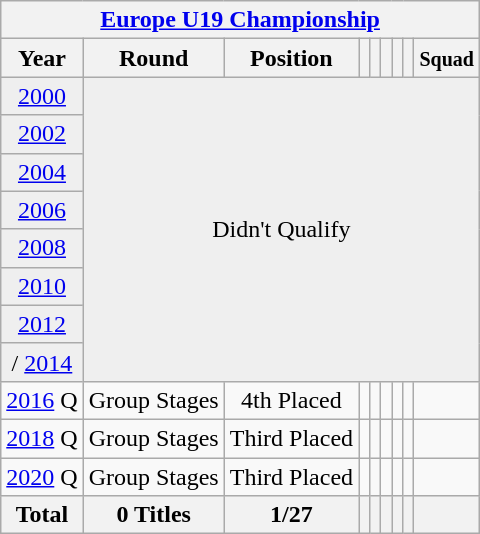<table class="wikitable" style="text-align: center;">
<tr>
<th colspan=9><a href='#'>Europe U19 Championship</a></th>
</tr>
<tr>
<th>Year</th>
<th>Round</th>
<th>Position</th>
<th></th>
<th></th>
<th></th>
<th></th>
<th></th>
<th><small>Squad</small></th>
</tr>
<tr bgcolor="efefef">
<td> <a href='#'>2000</a></td>
<td colspan=8 rowspan=8>Didn't Qualify</td>
</tr>
<tr bgcolor="efefef">
<td> <a href='#'>2002</a></td>
</tr>
<tr bgcolor="efefef">
<td> <a href='#'>2004</a></td>
</tr>
<tr bgcolor="efefef">
<td> <a href='#'>2006</a></td>
</tr>
<tr bgcolor="efefef">
<td> <a href='#'>2008</a></td>
</tr>
<tr bgcolor="efefef">
<td> <a href='#'>2010</a></td>
</tr>
<tr bgcolor="efefef">
<td> <a href='#'>2012</a></td>
</tr>
<tr bgcolor="efefef">
<td>/ <a href='#'>2014</a></td>
</tr>
<tr>
<td><a href='#'>2016</a> Q</td>
<td>Group Stages</td>
<td>4th Placed</td>
<td></td>
<td></td>
<td></td>
<td></td>
<td></td>
<td></td>
</tr>
<tr>
<td><a href='#'>2018</a> Q</td>
<td>Group Stages</td>
<td>Third Placed</td>
<td></td>
<td></td>
<td></td>
<td></td>
<td></td>
<td></td>
</tr>
<tr>
<td><a href='#'>2020</a> Q</td>
<td>Group Stages</td>
<td>Third Placed</td>
<td></td>
<td></td>
<td></td>
<td></td>
<td></td>
<td></td>
</tr>
<tr>
<th>Total</th>
<th>0 Titles</th>
<th>1/27</th>
<th></th>
<th></th>
<th></th>
<th></th>
<th></th>
<th></th>
</tr>
</table>
